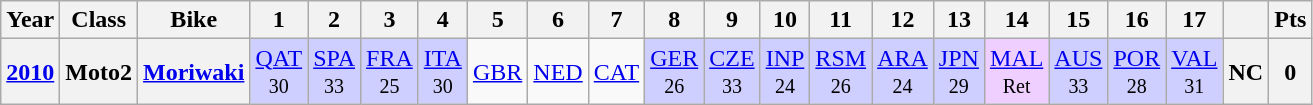<table class="wikitable" style="text-align:center">
<tr>
<th>Year</th>
<th>Class</th>
<th>Bike</th>
<th>1</th>
<th>2</th>
<th>3</th>
<th>4</th>
<th>5</th>
<th>6</th>
<th>7</th>
<th>8</th>
<th>9</th>
<th>10</th>
<th>11</th>
<th>12</th>
<th>13</th>
<th>14</th>
<th>15</th>
<th>16</th>
<th>17</th>
<th></th>
<th>Pts</th>
</tr>
<tr>
<th><a href='#'>2010</a></th>
<th>Moto2</th>
<th><a href='#'>Moriwaki</a></th>
<td style="background:#CFCFFF;"><a href='#'>QAT</a><br><small>30</small></td>
<td style="background:#CFCFFF;"><a href='#'>SPA</a><br><small>33</small></td>
<td style="background:#CFCFFF;"><a href='#'>FRA</a><br><small>25</small></td>
<td style="background:#CFCFFF;"><a href='#'>ITA</a><br><small>30</small></td>
<td><a href='#'>GBR</a></td>
<td><a href='#'>NED</a></td>
<td><a href='#'>CAT</a></td>
<td style="background:#CFCFFF;"><a href='#'>GER</a><br><small>26</small></td>
<td style="background:#CFCFFF;"><a href='#'>CZE</a><br><small>33</small></td>
<td style="background:#CFCFFF;"><a href='#'>INP</a><br><small>24</small></td>
<td style="background:#CFCFFF;"><a href='#'>RSM</a><br><small>26</small></td>
<td style="background:#CFCFFF;"><a href='#'>ARA</a><br><small>24</small></td>
<td style="background:#CFCFFF;"><a href='#'>JPN</a><br><small>29</small></td>
<td style="background:#EFCFFF;"><a href='#'>MAL</a><br><small>Ret</small></td>
<td style="background:#CFCFFF;"><a href='#'>AUS</a><br><small>33</small></td>
<td style="background:#CFCFFF;"><a href='#'>POR</a><br><small>28</small></td>
<td style="background:#CFCFFF;"><a href='#'>VAL</a><br><small>31</small></td>
<th>NC</th>
<th>0</th>
</tr>
</table>
